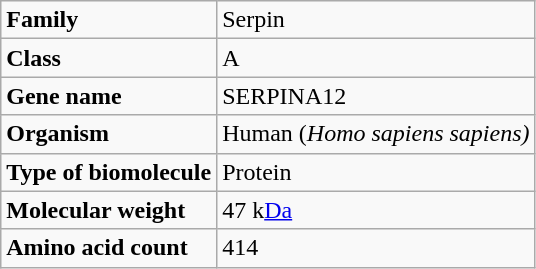<table class="wikitable">
<tr>
<td><strong>Family</strong></td>
<td>Serpin</td>
</tr>
<tr>
<td><strong>Class</strong></td>
<td>A</td>
</tr>
<tr>
<td><strong>Gene name</strong></td>
<td>SERPINA12</td>
</tr>
<tr>
<td><strong>Organism</strong></td>
<td>Human (<em>Homo sapiens sapiens)</em></td>
</tr>
<tr>
<td><strong>Type of biomolecule</strong></td>
<td>Protein</td>
</tr>
<tr>
<td><strong>Molecular weight</strong></td>
<td>47 k<a href='#'>Da</a></td>
</tr>
<tr>
<td><strong>Amino acid count</strong></td>
<td>414</td>
</tr>
</table>
